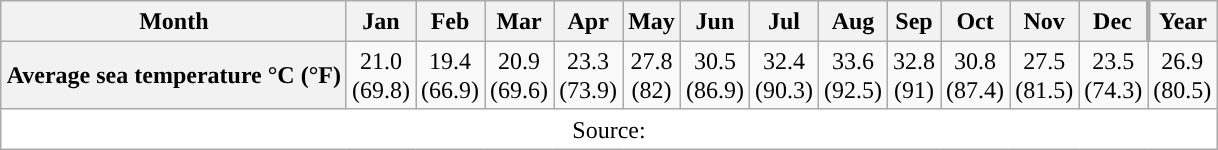<table style="text-align:center;line-height:1.2em;margin-left:auto;margin-right:auto" class="wikitable">
<tr>
<th>Month</th>
<th>Jan</th>
<th>Feb</th>
<th>Mar</th>
<th>Apr</th>
<th>May</th>
<th>Jun</th>
<th>Jul</th>
<th>Aug</th>
<th>Sep</th>
<th>Oct</th>
<th>Nov</th>
<th>Dec</th>
<th style="border-left-width:medium">Year</th>
</tr>
<tr>
<th>Average sea temperature °C (°F)</th>
<td>21.0<br>(69.8)</td>
<td>19.4<br>(66.9)</td>
<td>20.9<br>(69.6)</td>
<td>23.3<br>(73.9)</td>
<td>27.8<br>(82)</td>
<td>30.5<br>(86.9)</td>
<td>32.4<br>(90.3)</td>
<td>33.6<br>(92.5)</td>
<td>32.8<br>(91)</td>
<td>30.8<br>(87.4)</td>
<td>27.5<br>(81.5)</td>
<td>23.5<br>(74.3)</td>
<td>26.9<br>(80.5)</td>
</tr>
<tr>
<th Colspan=14 style="background:#ffffff;font-weight:normal;font-size:100%;">Source:</th>
</tr>
</table>
